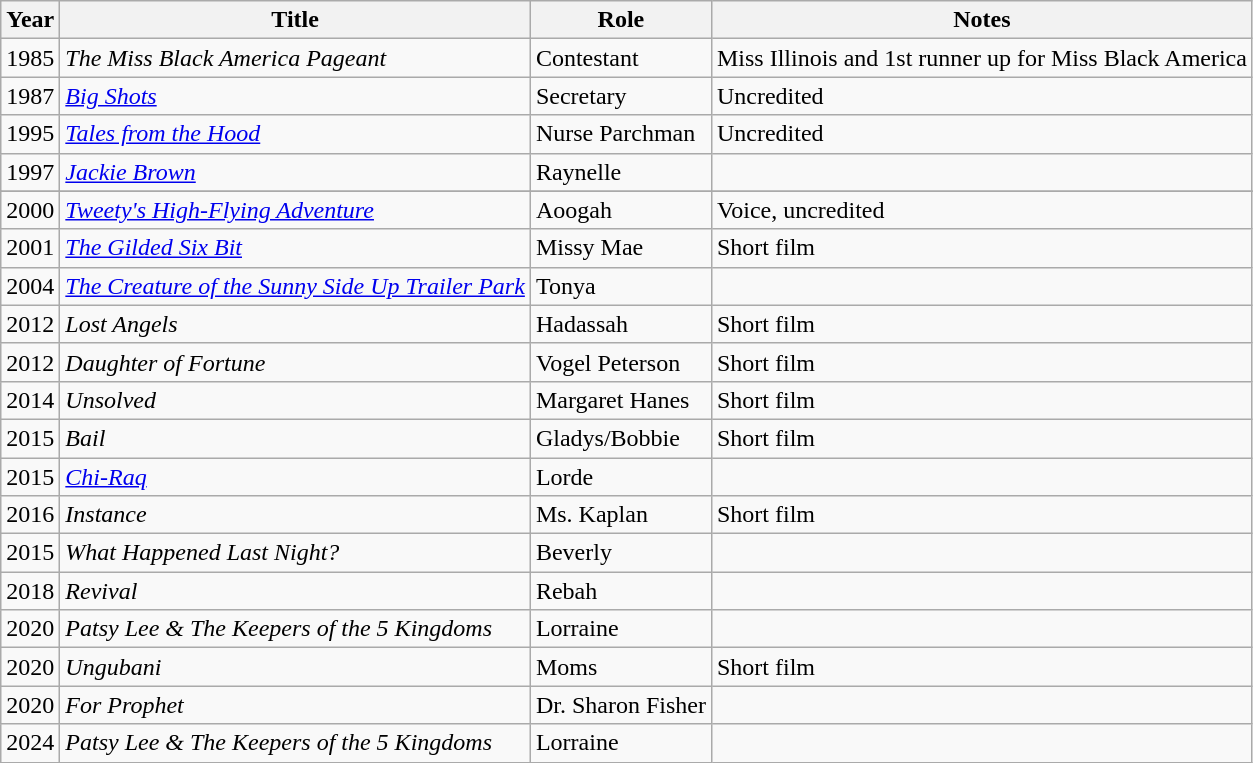<table class="wikitable sortable">
<tr>
<th>Year</th>
<th>Title</th>
<th>Role</th>
<th class="unsortable">Notes</th>
</tr>
<tr>
<td>1985</td>
<td><em>The Miss Black America Pageant</em></td>
<td>Contestant</td>
<td>Miss Illinois and 1st runner up for Miss Black America</td>
</tr>
<tr>
<td>1987</td>
<td><em><a href='#'>Big Shots</a></em></td>
<td>Secretary</td>
<td>Uncredited</td>
</tr>
<tr>
<td>1995</td>
<td><em><a href='#'>Tales from the Hood</a></em></td>
<td>Nurse Parchman</td>
<td>Uncredited</td>
</tr>
<tr>
<td>1997</td>
<td><em><a href='#'>Jackie Brown</a></em></td>
<td>Raynelle</td>
<td></td>
</tr>
<tr>
</tr>
<tr 1995 || >
</tr>
<tr>
<td>2000</td>
<td><em><a href='#'>Tweety's High-Flying Adventure</a></em></td>
<td>Aoogah</td>
<td>Voice, uncredited</td>
</tr>
<tr>
<td>2001</td>
<td><em><a href='#'>The Gilded Six Bit</a></em></td>
<td>Missy Mae</td>
<td>Short film</td>
</tr>
<tr>
<td>2004</td>
<td><em><a href='#'>The Creature of the Sunny Side Up Trailer Park</a></em></td>
<td>Tonya</td>
<td></td>
</tr>
<tr>
<td>2012</td>
<td><em>Lost Angels</em></td>
<td>Hadassah</td>
<td>Short film</td>
</tr>
<tr>
<td>2012</td>
<td><em>Daughter of Fortune</em></td>
<td>Vogel Peterson</td>
<td>Short film</td>
</tr>
<tr>
<td>2014</td>
<td><em>Unsolved</em></td>
<td>Margaret Hanes</td>
<td>Short film</td>
</tr>
<tr>
<td>2015</td>
<td><em>Bail</em></td>
<td>Gladys/Bobbie</td>
<td>Short film</td>
</tr>
<tr>
<td>2015</td>
<td><em><a href='#'>Chi-Raq</a></em></td>
<td>Lorde</td>
<td></td>
</tr>
<tr>
<td>2016</td>
<td><em>Instance</em></td>
<td>Ms. Kaplan</td>
<td>Short film</td>
</tr>
<tr>
<td>2015</td>
<td><em>What Happened Last Night?</em></td>
<td>Beverly</td>
<td></td>
</tr>
<tr>
<td>2018</td>
<td><em>Revival</em></td>
<td>Rebah</td>
<td></td>
</tr>
<tr>
<td>2020</td>
<td><em>Patsy Lee & The Keepers of the 5 Kingdoms</em></td>
<td>Lorraine</td>
<td></td>
</tr>
<tr>
<td>2020</td>
<td><em>Ungubani</em></td>
<td>Moms</td>
<td>Short film</td>
</tr>
<tr>
<td>2020</td>
<td><em>For Prophet</em></td>
<td>Dr. Sharon Fisher</td>
<td></td>
</tr>
<tr>
<td>2024</td>
<td><em>Patsy Lee & The Keepers of the 5 Kingdoms</em></td>
<td>Lorraine</td>
<td></td>
</tr>
</table>
